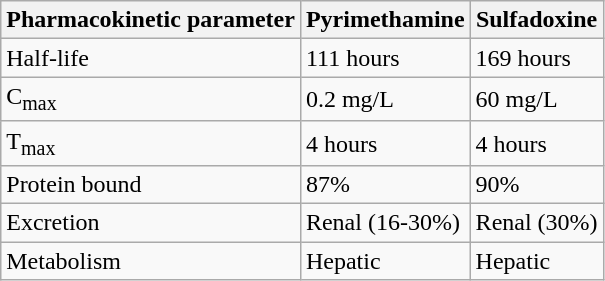<table class = wikitable>
<tr>
<th>Pharmacokinetic parameter</th>
<th>Pyrimethamine</th>
<th>Sulfadoxine</th>
</tr>
<tr>
<td>Half-life</td>
<td>111 hours</td>
<td>169 hours</td>
</tr>
<tr>
<td>C<sub>max</sub></td>
<td>0.2 mg/L</td>
<td>60 mg/L</td>
</tr>
<tr>
<td>T<sub>max</sub></td>
<td>4 hours</td>
<td>4 hours</td>
</tr>
<tr>
<td>Protein bound</td>
<td>87%</td>
<td>90%</td>
</tr>
<tr>
<td>Excretion</td>
<td>Renal (16-30%)</td>
<td>Renal (30%)</td>
</tr>
<tr>
<td>Metabolism</td>
<td>Hepatic</td>
<td>Hepatic</td>
</tr>
</table>
